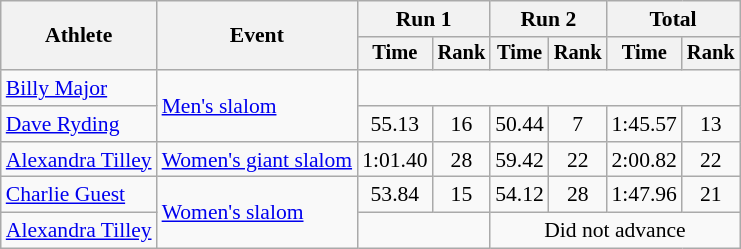<table class=wikitable style=font-size:90%;text-align:center>
<tr>
<th rowspan=2>Athlete</th>
<th rowspan=2>Event</th>
<th colspan=2>Run 1</th>
<th colspan=2>Run 2</th>
<th colspan=2>Total</th>
</tr>
<tr style=font-size:95%>
<th>Time</th>
<th>Rank</th>
<th>Time</th>
<th>Rank</th>
<th>Time</th>
<th>Rank</th>
</tr>
<tr>
<td align=left><a href='#'>Billy Major</a></td>
<td align=left rowspan=2><a href='#'>Men's slalom</a></td>
<td colspan=6></td>
</tr>
<tr>
<td align=left><a href='#'>Dave Ryding</a></td>
<td>55.13</td>
<td>16</td>
<td>50.44</td>
<td>7</td>
<td>1:45.57</td>
<td>13</td>
</tr>
<tr>
<td align=left><a href='#'>Alexandra Tilley</a></td>
<td align=left><a href='#'>Women's giant slalom</a></td>
<td>1:01.40</td>
<td>28</td>
<td>59.42</td>
<td>22</td>
<td>2:00.82</td>
<td>22</td>
</tr>
<tr>
<td align=left><a href='#'>Charlie Guest</a></td>
<td align=left rowspan=2><a href='#'>Women's slalom</a></td>
<td>53.84</td>
<td>15</td>
<td>54.12</td>
<td>28</td>
<td>1:47.96</td>
<td>21</td>
</tr>
<tr>
<td align=left><a href='#'>Alexandra Tilley</a></td>
<td colspan=2></td>
<td colspan=4>Did not advance</td>
</tr>
</table>
